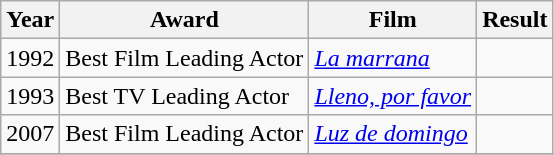<table class="wikitable sortable">
<tr>
<th>Year</th>
<th>Award</th>
<th>Film</th>
<th>Result</th>
</tr>
<tr>
<td>1992</td>
<td>Best Film Leading Actor</td>
<td><em><a href='#'>La marrana</a></em></td>
<td></td>
</tr>
<tr>
<td>1993</td>
<td>Best TV Leading Actor</td>
<td><em><a href='#'>Lleno, por favor</a></em></td>
<td></td>
</tr>
<tr>
<td>2007</td>
<td>Best Film Leading Actor</td>
<td><em><a href='#'>Luz de domingo</a></em></td>
<td></td>
</tr>
<tr>
</tr>
</table>
